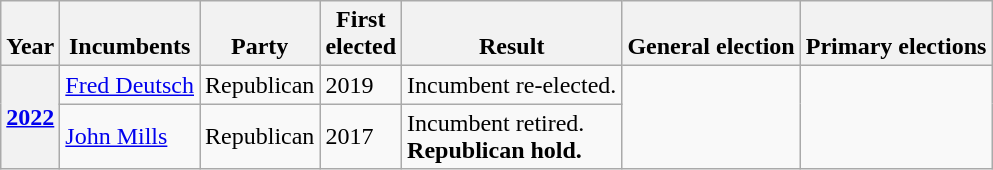<table class=wikitable>
<tr valign=bottom>
<th>Year</th>
<th>Incumbents</th>
<th>Party</th>
<th>First<br>elected</th>
<th>Result</th>
<th>General election</th>
<th>Primary elections</th>
</tr>
<tr>
<th rowspan=2><a href='#'>2022</a></th>
<td><a href='#'>Fred Deutsch</a></td>
<td>Republican</td>
<td>2019</td>
<td>Incumbent re-elected.</td>
<td rowspan=2 nowrap></td>
<td rowspan=2 nowrap></td>
</tr>
<tr>
<td><a href='#'>John Mills</a></td>
<td>Republican</td>
<td>2017</td>
<td>Incumbent retired.<br><strong>Republican hold.</strong></td>
</tr>
</table>
